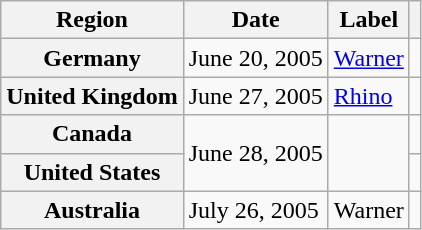<table class="wikitable plainrowheaders">
<tr>
<th scope="col">Region</th>
<th scope="col">Date</th>
<th scope="col">Label</th>
<th scope="col"></th>
</tr>
<tr>
<th scope="row">Germany</th>
<td>June 20, 2005</td>
<td><a href='#'>Warner</a></td>
<td align="center"></td>
</tr>
<tr>
<th scope="row">United Kingdom</th>
<td>June 27, 2005</td>
<td><a href='#'>Rhino</a></td>
<td align="center"></td>
</tr>
<tr>
<th scope="row">Canada</th>
<td rowspan="2">June 28, 2005</td>
<td rowspan="2"></td>
<td align="center"></td>
</tr>
<tr>
<th scope="row">United States</th>
<td align="center"></td>
</tr>
<tr>
<th scope="row">Australia</th>
<td>July 26, 2005</td>
<td>Warner</td>
<td align="center"></td>
</tr>
</table>
